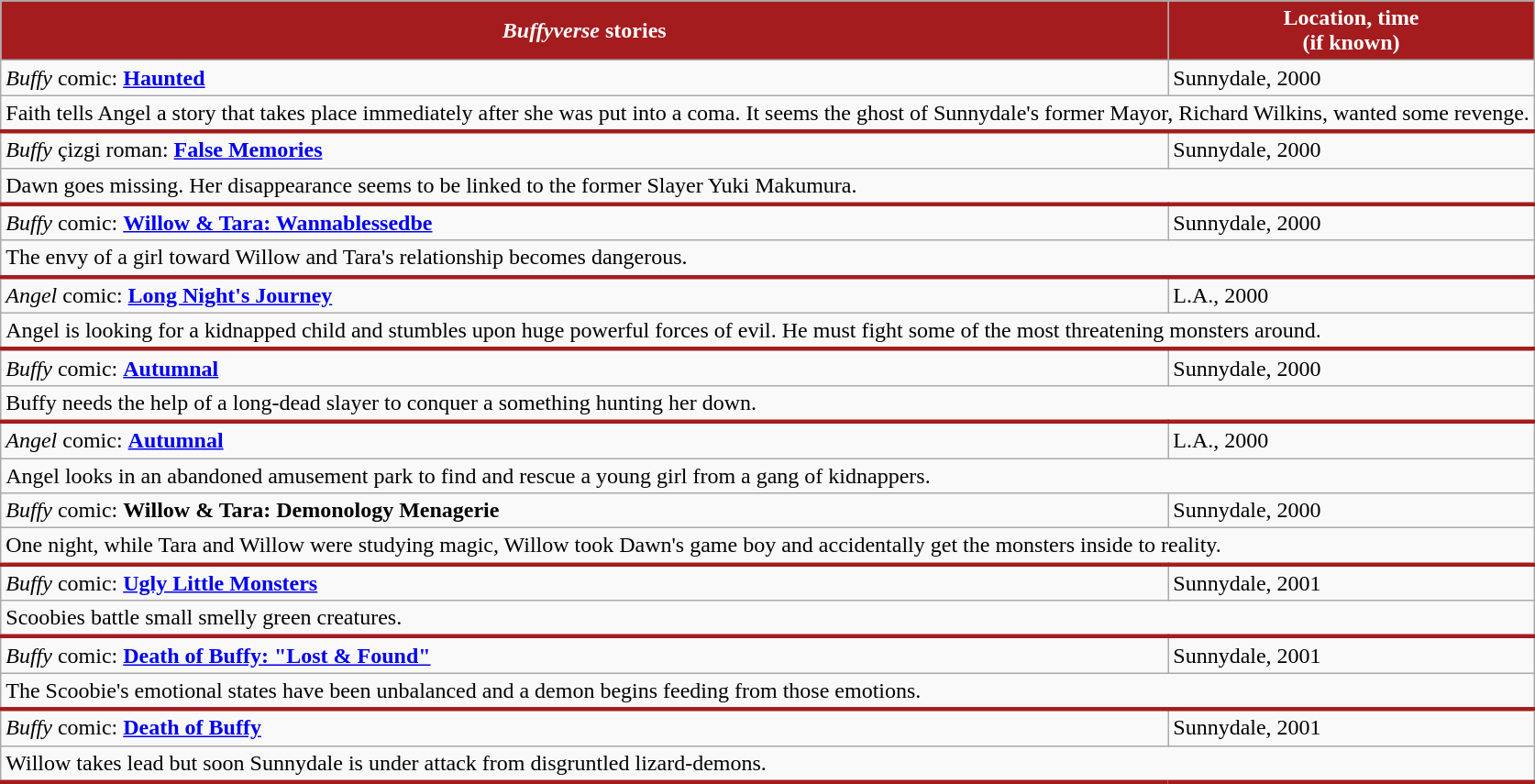<table class="wikitable">
<tr>
<th style="background: #A41C1E; color: white;"><em>Buffyverse</em> stories</th>
<th style="background: #A41C1E; color: white;"><strong>Location, time</strong><br>(if known)</th>
</tr>
<tr>
<td><em>Buffy</em> comic: <strong><a href='#'>Haunted</a></strong></td>
<td>Sunnydale, 2000</td>
</tr>
<tr>
<td style="border-bottom: 3px solid #A41C1E;" colspan="2">Faith tells Angel a story that takes place immediately after she was put into a coma. It seems the ghost of Sunnydale's former Mayor, Richard Wilkins, wanted some revenge.</td>
</tr>
<tr ' Buffy comic: >
<td><em>Buffy</em> çizgi roman: <strong><a href='#'>False Memories</a></strong></td>
<td>Sunnydale, 2000</td>
</tr>
<tr>
<td style="border-bottom: 3px solid #A41C1E;" colspan="2">Dawn goes missing. Her disappearance seems to be linked to the former Slayer Yuki Makumura.</td>
</tr>
<tr>
<td><em>Buffy</em> comic: <strong><a href='#'>Willow & Tara: Wannablessedbe</a></strong></td>
<td>Sunnydale, 2000</td>
</tr>
<tr>
<td style="border-bottom: 3px solid #A41C1E;" colspan="2">The envy of a girl toward Willow and Tara's relationship becomes dangerous.</td>
</tr>
<tr>
<td><em>Angel</em> comic: <strong><a href='#'>Long Night's Journey</a></strong></td>
<td>L.A., 2000</td>
</tr>
<tr>
<td style="border-bottom: 3px solid #A41C1E;" colspan="2">Angel is looking for a kidnapped child and stumbles upon huge powerful forces of evil. He must fight some of the most threatening monsters around.</td>
</tr>
<tr>
<td><em>Buffy</em> comic: <strong><a href='#'>Autumnal</a></strong></td>
<td>Sunnydale, 2000</td>
</tr>
<tr>
<td style="border-bottom: 3px solid #A41C1E;" colspan="2">Buffy needs the help of a long-dead slayer to conquer a something hunting her down.</td>
</tr>
<tr>
<td><em>Angel</em> comic: <strong><a href='#'>Autumnal</a></strong></td>
<td>L.A., 2000</td>
</tr>
<tr>
<td colspan="2">Angel looks in an abandoned amusement park to find and rescue a young girl from a gang of kidnappers.</td>
</tr>
<tr>
<td><em>Buffy</em> comic: <strong>Willow & Tara: Demonology Menagerie</strong></td>
<td>Sunnydale, 2000</td>
</tr>
<tr>
<td style="border-bottom: 3px solid #A41C1E;" colspan="2">One night, while Tara and Willow were studying magic, Willow took Dawn's game boy and accidentally get the monsters inside to reality.</td>
</tr>
<tr>
<td><em>Buffy</em> comic: <strong><a href='#'>Ugly Little Monsters</a></strong></td>
<td>Sunnydale, 2001</td>
</tr>
<tr>
<td style="border-bottom: 3px solid #A41C1E;" colspan="2">Scoobies battle small smelly green creatures.</td>
</tr>
<tr>
<td><em>Buffy</em> comic: <strong><a href='#'>Death of Buffy: "Lost & Found"</a></strong></td>
<td>Sunnydale, 2001</td>
</tr>
<tr>
<td style="border-bottom: 3px solid #A41C1E;" colspan="2">The Scoobie's emotional states have been unbalanced and a demon begins feeding from those emotions.</td>
</tr>
<tr>
<td><em>Buffy</em> comic: <strong><a href='#'>Death of Buffy</a></strong></td>
<td>Sunnydale, 2001</td>
</tr>
<tr>
<td style="border-bottom: 3px solid #A41C1E;" colspan="2">Willow takes lead but soon Sunnydale is under attack from disgruntled lizard-demons.</td>
</tr>
</table>
